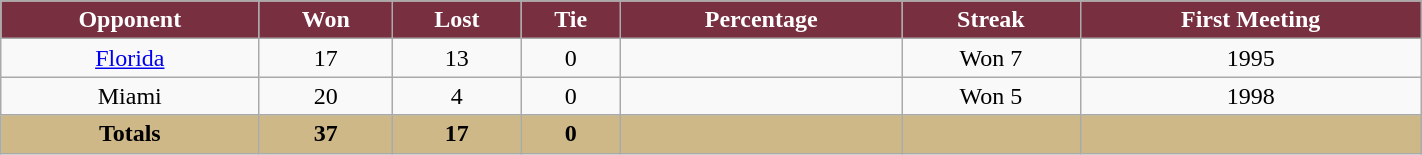<table class="wikitable" style="width:75%;" style="border-collapse: collapse;">
<tr>
<th style="background:#782F40; color:white;">Opponent</th>
<th style="background:#782F40; color:white;">Won</th>
<th style="background:#782F40; color:white;">Lost</th>
<th style="background:#782F40; color:white;">Tie</th>
<th style="background:#782F40; color:white;">Percentage</th>
<th style="background:#782F40; color:white;">Streak</th>
<th style="background:#782F40; color:white;">First Meeting</th>
</tr>
<tr style="text-align:center;">
<td><a href='#'>Florida</a></td>
<td>17</td>
<td>13</td>
<td>0</td>
<td></td>
<td>Won 7</td>
<td>1995</td>
</tr>
<tr style="text-align:center;">
<td>Miami</td>
<td>20</td>
<td>4</td>
<td>0</td>
<td></td>
<td>Won 5</td>
<td>1998</td>
</tr>
<tr class="unsortable" style="text-align:center; background:#CCCC66;">
<th style="background:#CEB888; color:black;"><strong>Totals</strong></th>
<th style="background:#CEB888; color:black;"><strong>37</strong></th>
<th style="background:#CEB888; color:black;"><strong>17</strong></th>
<th style="background:#CEB888; color:black;"><strong>0</strong></th>
<th style="background:#CEB888; color:black;"><strong></strong></th>
<th style="background:#CEB888; color:black;"></th>
<th style="background:#CEB888; color:black;"></th>
</tr>
</table>
